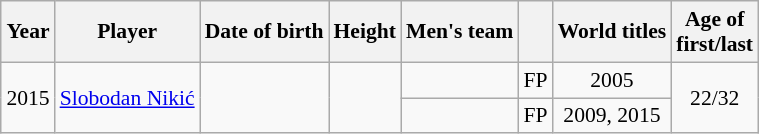<table class="wikitable sortable" style="text-align: center; font-size: 90%; margin-left: 1em;">
<tr>
<th>Year</th>
<th>Player</th>
<th>Date of birth</th>
<th>Height</th>
<th>Men's team</th>
<th></th>
<th>World titles</th>
<th>Age of<br>first/last</th>
</tr>
<tr>
<td rowspan="2">2015</td>
<td rowspan="2" style="text-align: left;" data-sort-value="Nikić, Slobodan"><a href='#'>Slobodan Nikić</a></td>
<td rowspan="2" style="text-align: right;"></td>
<td rowspan="2" style="text-align: left;"></td>
<td style="text-align: left;"></td>
<td>FP</td>
<td>2005</td>
<td rowspan="2">22/32</td>
</tr>
<tr>
<td style="text-align: left;"></td>
<td>FP</td>
<td>2009, 2015</td>
</tr>
</table>
